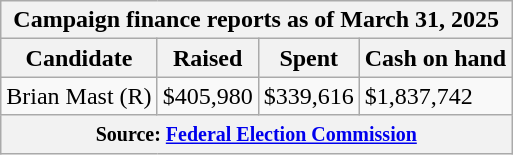<table class="wikitable sortable">
<tr>
<th colspan=4>Campaign finance reports as of March 31, 2025</th>
</tr>
<tr style="text-align:center;">
<th>Candidate</th>
<th>Raised</th>
<th>Spent</th>
<th>Cash on hand</th>
</tr>
<tr>
<td>Brian Mast (R)</td>
<td>$405,980</td>
<td>$339,616</td>
<td>$1,837,742</td>
</tr>
<tr>
<th colspan="4"><small>Source: <a href='#'>Federal Election Commission</a></small></th>
</tr>
</table>
